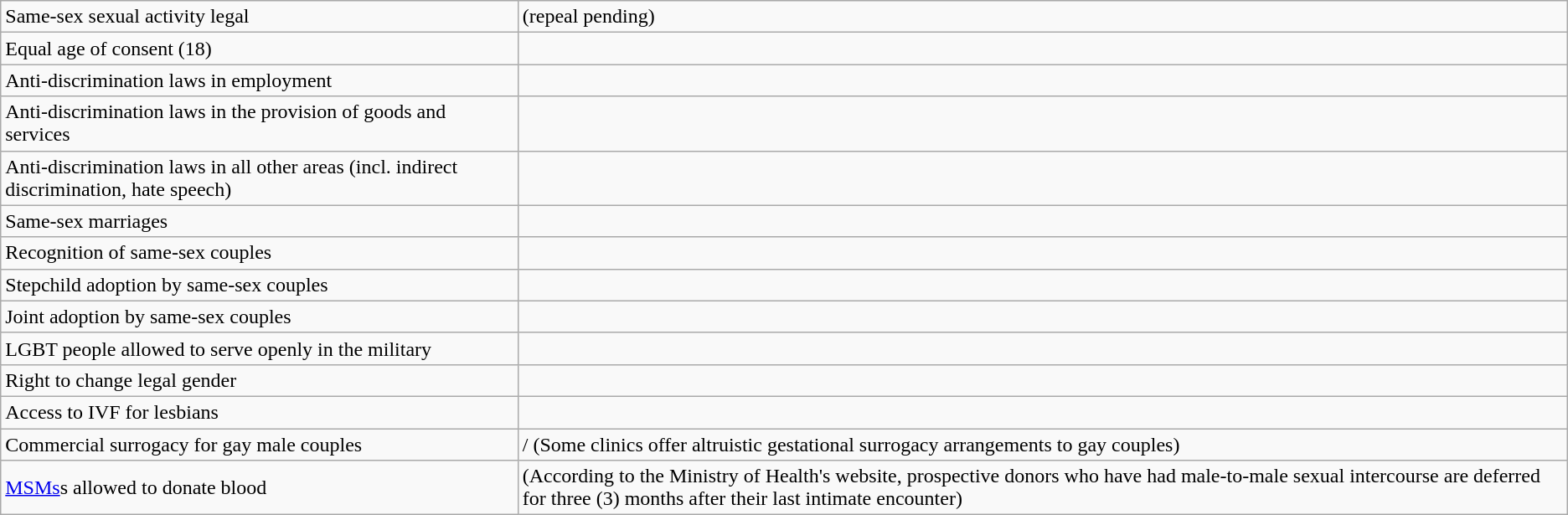<table class="wikitable">
<tr>
<td>Same-sex sexual activity legal</td>
<td> (repeal pending)</td>
</tr>
<tr>
<td>Equal age of consent (18)</td>
<td></td>
</tr>
<tr>
<td>Anti-discrimination laws in employment</td>
<td></td>
</tr>
<tr>
<td>Anti-discrimination laws in the provision of goods and services</td>
<td></td>
</tr>
<tr>
<td>Anti-discrimination laws in all other areas (incl. indirect discrimination, hate speech)</td>
<td></td>
</tr>
<tr>
<td>Same-sex marriages</td>
<td></td>
</tr>
<tr>
<td>Recognition of same-sex couples</td>
<td></td>
</tr>
<tr>
<td>Stepchild adoption by same-sex couples</td>
<td></td>
</tr>
<tr>
<td>Joint adoption by same-sex couples</td>
<td></td>
</tr>
<tr>
<td>LGBT people allowed to serve openly in the military</td>
<td></td>
</tr>
<tr>
<td>Right to change legal gender</td>
<td></td>
</tr>
<tr>
<td>Access to IVF for lesbians</td>
<td></td>
</tr>
<tr>
<td>Commercial surrogacy for gay male couples</td>
<td>/ (Some clinics offer altruistic gestational surrogacy arrangements to gay couples)</td>
</tr>
<tr>
<td><a href='#'>MSMs</a>s allowed to donate blood</td>
<td> (According to the Ministry of Health's website, prospective donors who have had male-to-male sexual intercourse are deferred for three (3) months after their last intimate encounter)</td>
</tr>
</table>
